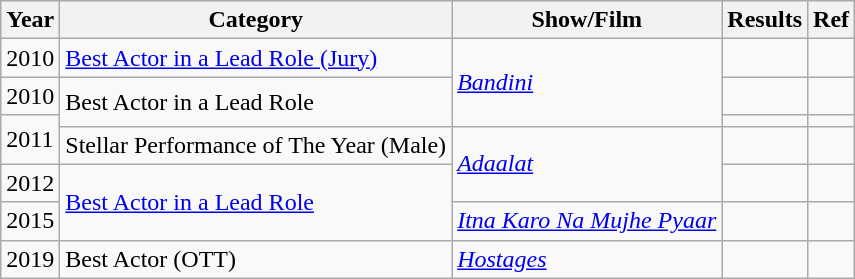<table class="wikitable sortable">
<tr>
<th>Year</th>
<th>Category</th>
<th>Show/Film</th>
<th>Results</th>
<th>Ref</th>
</tr>
<tr>
<td>2010</td>
<td><a href='#'>Best Actor in a Lead Role (Jury)</a></td>
<td rowspan="3"><a href='#'><em>Bandini</em></a></td>
<td></td>
<td></td>
</tr>
<tr>
<td>2010</td>
<td rowspan="2">Best Actor in a Lead Role</td>
<td></td>
<td></td>
</tr>
<tr>
<td rowspan="2">2011</td>
<td></td>
<td></td>
</tr>
<tr>
<td>Stellar Performance of The Year (Male)</td>
<td rowspan="2"><em><a href='#'>Adaalat</a></em></td>
<td></td>
<td></td>
</tr>
<tr>
<td>2012</td>
<td rowspan="2"><a href='#'>Best Actor in a Lead Role</a></td>
<td></td>
<td></td>
</tr>
<tr>
<td>2015</td>
<td><em><a href='#'>Itna Karo Na Mujhe Pyaar</a></em></td>
<td></td>
<td></td>
</tr>
<tr>
<td>2019</td>
<td>Best Actor (OTT)</td>
<td><a href='#'><em>Hostages</em></a></td>
<td></td>
<td></td>
</tr>
</table>
